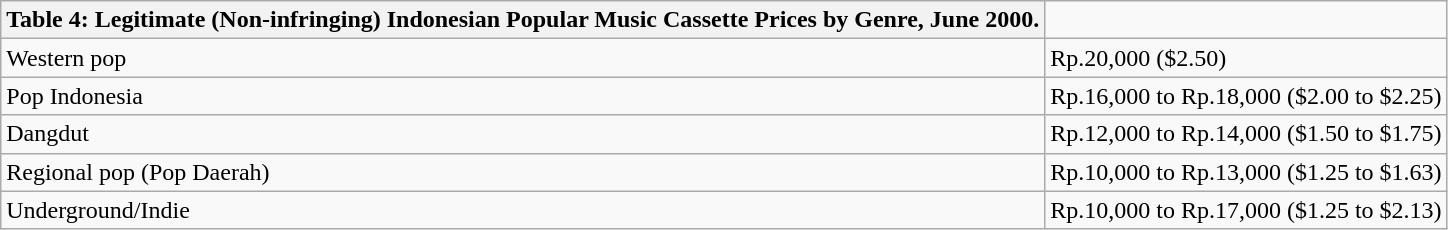<table class="wikitable">
<tr>
<th><strong>Table 4: Legitimate (Non-infringing) Indonesian Popular Music Cassette Prices by Genre, June 2000.</strong></th>
</tr>
<tr>
<td>Western pop</td>
<td>Rp.20,000 ($2.50)</td>
</tr>
<tr>
<td>Pop Indonesia</td>
<td>Rp.16,000 to Rp.18,000 ($2.00 to $2.25)</td>
</tr>
<tr>
<td>Dangdut</td>
<td>Rp.12,000 to Rp.14,000 ($1.50 to $1.75)</td>
</tr>
<tr>
<td>Regional pop (Pop Daerah)</td>
<td>Rp.10,000 to Rp.13,000 ($1.25 to $1.63)</td>
</tr>
<tr>
<td>Underground/Indie</td>
<td>Rp.10,000 to Rp.17,000 ($1.25 to $2.13)</td>
</tr>
</table>
